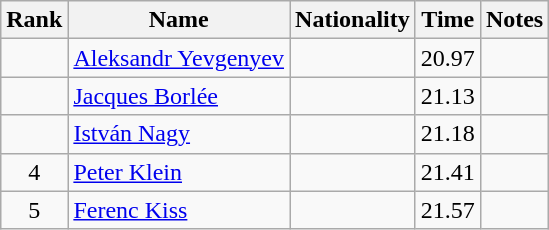<table class="wikitable sortable" style="text-align:center">
<tr>
<th>Rank</th>
<th>Name</th>
<th>Nationality</th>
<th>Time</th>
<th>Notes</th>
</tr>
<tr>
<td></td>
<td align="left"><a href='#'>Aleksandr Yevgenyev</a></td>
<td align=left></td>
<td>20.97</td>
<td></td>
</tr>
<tr>
<td></td>
<td align="left"><a href='#'>Jacques Borlée</a></td>
<td align=left></td>
<td>21.13</td>
<td></td>
</tr>
<tr>
<td></td>
<td align="left"><a href='#'>István Nagy</a></td>
<td align=left></td>
<td>21.18</td>
<td></td>
</tr>
<tr>
<td>4</td>
<td align="left"><a href='#'>Peter Klein</a></td>
<td align=left></td>
<td>21.41</td>
<td></td>
</tr>
<tr>
<td>5</td>
<td align="left"><a href='#'>Ferenc Kiss</a></td>
<td align=left></td>
<td>21.57</td>
<td></td>
</tr>
</table>
